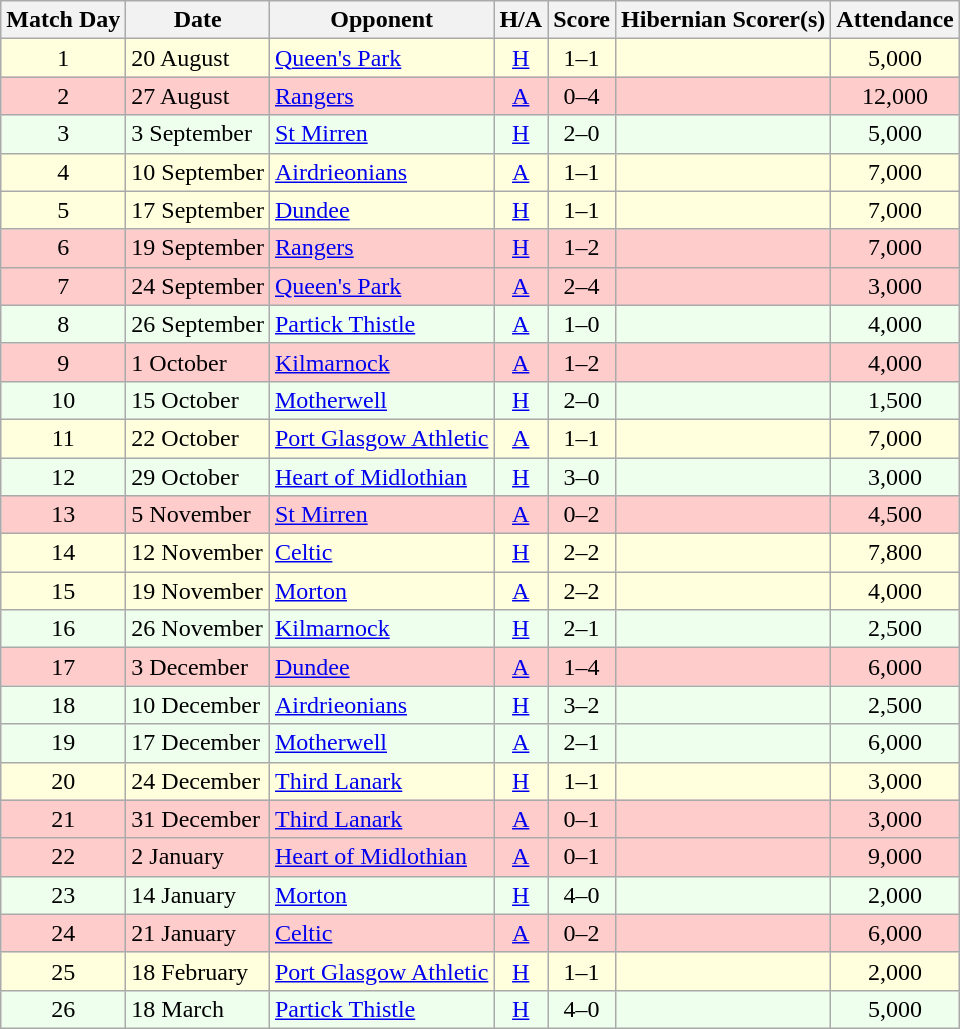<table class="wikitable" style="text-align:center">
<tr>
<th>Match Day</th>
<th>Date</th>
<th>Opponent</th>
<th>H/A</th>
<th>Score</th>
<th>Hibernian Scorer(s)</th>
<th>Attendance</th>
</tr>
<tr bgcolor=#FFFFDD>
<td>1</td>
<td align=left>20 August</td>
<td align=left><a href='#'>Queen's Park</a></td>
<td><a href='#'>H</a></td>
<td>1–1</td>
<td align=left></td>
<td>5,000</td>
</tr>
<tr bgcolor=#FFCCCC>
<td>2</td>
<td align=left>27 August</td>
<td align=left><a href='#'>Rangers</a></td>
<td><a href='#'>A</a></td>
<td>0–4</td>
<td align=left></td>
<td>12,000</td>
</tr>
<tr bgcolor=#EEFFEE>
<td>3</td>
<td align=left>3 September</td>
<td align=left><a href='#'>St Mirren</a></td>
<td><a href='#'>H</a></td>
<td>2–0</td>
<td align=left></td>
<td>5,000</td>
</tr>
<tr bgcolor=#FFFFDD>
<td>4</td>
<td align=left>10 September</td>
<td align=left><a href='#'>Airdrieonians</a></td>
<td><a href='#'>A</a></td>
<td>1–1</td>
<td align=left></td>
<td>7,000</td>
</tr>
<tr bgcolor=#FFFFDD>
<td>5</td>
<td align=left>17 September</td>
<td align=left><a href='#'>Dundee</a></td>
<td><a href='#'>H</a></td>
<td>1–1</td>
<td align=left></td>
<td>7,000</td>
</tr>
<tr bgcolor=#FFCCCC>
<td>6</td>
<td align=left>19 September</td>
<td align=left><a href='#'>Rangers</a></td>
<td><a href='#'>H</a></td>
<td>1–2</td>
<td align=left></td>
<td>7,000</td>
</tr>
<tr bgcolor=#FFCCCC>
<td>7</td>
<td align=left>24 September</td>
<td align=left><a href='#'>Queen's Park</a></td>
<td><a href='#'>A</a></td>
<td>2–4</td>
<td align=left></td>
<td>3,000</td>
</tr>
<tr bgcolor=#EEFFEE>
<td>8</td>
<td align=left>26 September</td>
<td align=left><a href='#'>Partick Thistle</a></td>
<td><a href='#'>A</a></td>
<td>1–0</td>
<td align=left></td>
<td>4,000</td>
</tr>
<tr bgcolor=#FFCCCC>
<td>9</td>
<td align=left>1 October</td>
<td align=left><a href='#'>Kilmarnock</a></td>
<td><a href='#'>A</a></td>
<td>1–2</td>
<td align=left></td>
<td>4,000</td>
</tr>
<tr bgcolor=#EEFFEE>
<td>10</td>
<td align=left>15 October</td>
<td align=left><a href='#'>Motherwell</a></td>
<td><a href='#'>H</a></td>
<td>2–0</td>
<td align=left></td>
<td>1,500</td>
</tr>
<tr bgcolor=#FFFFDD>
<td>11</td>
<td align=left>22 October</td>
<td align=left><a href='#'>Port Glasgow Athletic</a></td>
<td><a href='#'>A</a></td>
<td>1–1</td>
<td align=left></td>
<td>7,000</td>
</tr>
<tr bgcolor=#EEFFEE>
<td>12</td>
<td align=left>29 October</td>
<td align=left><a href='#'>Heart of Midlothian</a></td>
<td><a href='#'>H</a></td>
<td>3–0</td>
<td align=left></td>
<td>3,000</td>
</tr>
<tr bgcolor=#FFCCCC>
<td>13</td>
<td align=left>5 November</td>
<td align=left><a href='#'>St Mirren</a></td>
<td><a href='#'>A</a></td>
<td>0–2</td>
<td align=left></td>
<td>4,500</td>
</tr>
<tr bgcolor=#FFFFDD>
<td>14</td>
<td align=left>12 November</td>
<td align=left><a href='#'>Celtic</a></td>
<td><a href='#'>H</a></td>
<td>2–2</td>
<td align=left></td>
<td>7,800</td>
</tr>
<tr bgcolor=#FFFFDD>
<td>15</td>
<td align=left>19 November</td>
<td align=left><a href='#'>Morton</a></td>
<td><a href='#'>A</a></td>
<td>2–2</td>
<td align=left></td>
<td>4,000</td>
</tr>
<tr bgcolor=#EEFFEE>
<td>16</td>
<td align=left>26 November</td>
<td align=left><a href='#'>Kilmarnock</a></td>
<td><a href='#'>H</a></td>
<td>2–1</td>
<td align=left></td>
<td>2,500</td>
</tr>
<tr bgcolor=#FFCCCC>
<td>17</td>
<td align=left>3 December</td>
<td align=left><a href='#'>Dundee</a></td>
<td><a href='#'>A</a></td>
<td>1–4</td>
<td align=left></td>
<td>6,000</td>
</tr>
<tr bgcolor=#EEFFEE>
<td>18</td>
<td align=left>10 December</td>
<td align=left><a href='#'>Airdrieonians</a></td>
<td><a href='#'>H</a></td>
<td>3–2</td>
<td align=left></td>
<td>2,500</td>
</tr>
<tr bgcolor=#EEFFEE>
<td>19</td>
<td align=left>17 December</td>
<td align=left><a href='#'>Motherwell</a></td>
<td><a href='#'>A</a></td>
<td>2–1</td>
<td align=left></td>
<td>6,000</td>
</tr>
<tr bgcolor=#FFFFDD>
<td>20</td>
<td align=left>24 December</td>
<td align=left><a href='#'>Third Lanark</a></td>
<td><a href='#'>H</a></td>
<td>1–1</td>
<td align=left></td>
<td>3,000</td>
</tr>
<tr bgcolor=#FFCCCC>
<td>21</td>
<td align=left>31 December</td>
<td align=left><a href='#'>Third Lanark</a></td>
<td><a href='#'>A</a></td>
<td>0–1</td>
<td align=left></td>
<td>3,000</td>
</tr>
<tr bgcolor=#FFCCCC>
<td>22</td>
<td align=left>2 January</td>
<td align=left><a href='#'>Heart of Midlothian</a></td>
<td><a href='#'>A</a></td>
<td>0–1</td>
<td align=left></td>
<td>9,000</td>
</tr>
<tr bgcolor=#EEFFEE>
<td>23</td>
<td align=left>14 January</td>
<td align=left><a href='#'>Morton</a></td>
<td><a href='#'>H</a></td>
<td>4–0</td>
<td align=left></td>
<td>2,000</td>
</tr>
<tr bgcolor=#FFCCCC>
<td>24</td>
<td align=left>21 January</td>
<td align=left><a href='#'>Celtic</a></td>
<td><a href='#'>A</a></td>
<td>0–2</td>
<td align=left></td>
<td>6,000</td>
</tr>
<tr bgcolor=#FFFFDD>
<td>25</td>
<td align=left>18 February</td>
<td align=left><a href='#'>Port Glasgow Athletic</a></td>
<td><a href='#'>H</a></td>
<td>1–1</td>
<td align=left></td>
<td>2,000</td>
</tr>
<tr bgcolor=#EEFFEE>
<td>26</td>
<td align=left>18 March</td>
<td align=left><a href='#'>Partick Thistle</a></td>
<td><a href='#'>H</a></td>
<td>4–0</td>
<td align=left></td>
<td>5,000</td>
</tr>
</table>
